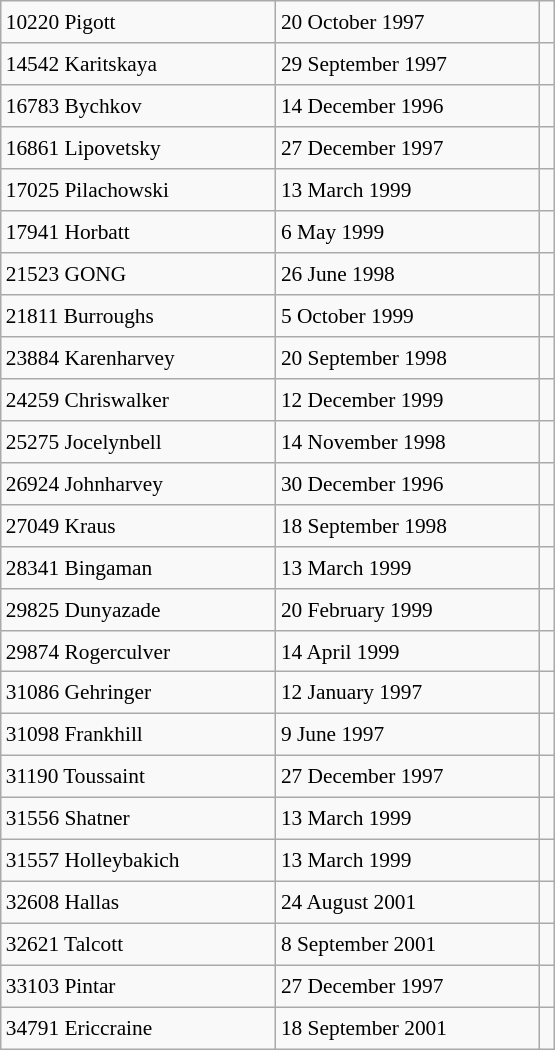<table class="wikitable" style="font-size: 89%; float: left; width: 26em; margin-right: 1em; height: 700px">
<tr>
<td>10220 Pigott</td>
<td>20 October 1997</td>
<td></td>
</tr>
<tr>
<td>14542 Karitskaya</td>
<td>29 September 1997</td>
<td></td>
</tr>
<tr>
<td>16783 Bychkov</td>
<td>14 December 1996</td>
<td></td>
</tr>
<tr>
<td>16861 Lipovetsky</td>
<td>27 December 1997</td>
<td></td>
</tr>
<tr>
<td>17025 Pilachowski</td>
<td>13 March 1999</td>
<td></td>
</tr>
<tr>
<td>17941 Horbatt</td>
<td>6 May 1999</td>
<td></td>
</tr>
<tr>
<td>21523 GONG</td>
<td>26 June 1998</td>
<td></td>
</tr>
<tr>
<td>21811 Burroughs</td>
<td>5 October 1999</td>
<td></td>
</tr>
<tr>
<td>23884 Karenharvey</td>
<td>20 September 1998</td>
<td></td>
</tr>
<tr>
<td>24259 Chriswalker</td>
<td>12 December 1999</td>
<td></td>
</tr>
<tr>
<td>25275 Jocelynbell</td>
<td>14 November 1998</td>
<td></td>
</tr>
<tr>
<td>26924 Johnharvey</td>
<td>30 December 1996</td>
<td></td>
</tr>
<tr>
<td>27049 Kraus</td>
<td>18 September 1998</td>
<td></td>
</tr>
<tr>
<td>28341 Bingaman</td>
<td>13 March 1999</td>
<td></td>
</tr>
<tr>
<td>29825 Dunyazade</td>
<td>20 February 1999</td>
<td></td>
</tr>
<tr>
<td>29874 Rogerculver</td>
<td>14 April 1999</td>
<td></td>
</tr>
<tr>
<td>31086 Gehringer</td>
<td>12 January 1997</td>
<td></td>
</tr>
<tr>
<td>31098 Frankhill</td>
<td>9 June 1997</td>
<td></td>
</tr>
<tr>
<td>31190 Toussaint</td>
<td>27 December 1997</td>
<td></td>
</tr>
<tr>
<td>31556 Shatner</td>
<td>13 March 1999</td>
<td></td>
</tr>
<tr>
<td>31557 Holleybakich</td>
<td>13 March 1999</td>
<td></td>
</tr>
<tr>
<td>32608 Hallas</td>
<td>24 August 2001</td>
<td></td>
</tr>
<tr>
<td>32621 Talcott</td>
<td>8 September 2001</td>
<td></td>
</tr>
<tr>
<td>33103 Pintar</td>
<td>27 December 1997</td>
<td></td>
</tr>
<tr>
<td>34791 Ericcraine</td>
<td>18 September 2001</td>
<td></td>
</tr>
</table>
